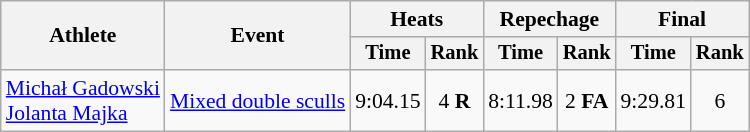<table class="wikitable" style="font-size:90%">
<tr>
<th rowspan=2>Athlete</th>
<th rowspan=2>Event</th>
<th colspan=2>Heats</th>
<th colspan=2>Repechage</th>
<th colspan=2>Final</th>
</tr>
<tr style="font-size:95%">
<th>Time</th>
<th>Rank</th>
<th>Time</th>
<th>Rank</th>
<th>Time</th>
<th>Rank</th>
</tr>
<tr align=center>
<td align=left><a href='#'>Michał Gadowski</a><br><a href='#'>Jolanta Majka</a></td>
<td align=left><a href='#'>Mixed double sculls</a></td>
<td>9:04.15</td>
<td>4 <strong>R</strong></td>
<td>8:11.98</td>
<td>2 <strong>FA</strong></td>
<td>9:29.81</td>
<td>6</td>
</tr>
</table>
